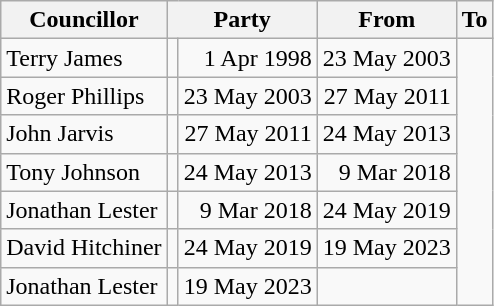<table class=wikitable>
<tr>
<th>Councillor</th>
<th colspan=2>Party</th>
<th>From</th>
<th>To</th>
</tr>
<tr>
<td>Terry James</td>
<td></td>
<td align=right>1 Apr 1998</td>
<td align=right>23 May 2003</td>
</tr>
<tr>
<td>Roger Phillips</td>
<td></td>
<td align=right>23 May 2003</td>
<td align=right>27 May 2011</td>
</tr>
<tr>
<td>John Jarvis</td>
<td></td>
<td align=right>27 May 2011</td>
<td align=right>24 May 2013</td>
</tr>
<tr>
<td>Tony Johnson</td>
<td></td>
<td align=right>24 May 2013</td>
<td align=right>9 Mar 2018</td>
</tr>
<tr>
<td>Jonathan Lester</td>
<td></td>
<td align=right>9 Mar 2018</td>
<td align=right>24 May 2019</td>
</tr>
<tr>
<td>David Hitchiner</td>
<td></td>
<td align=right>24 May 2019</td>
<td align=right>19 May 2023</td>
</tr>
<tr>
<td>Jonathan Lester</td>
<td></td>
<td align=right>19 May 2023</td>
<td align=right></td>
</tr>
</table>
